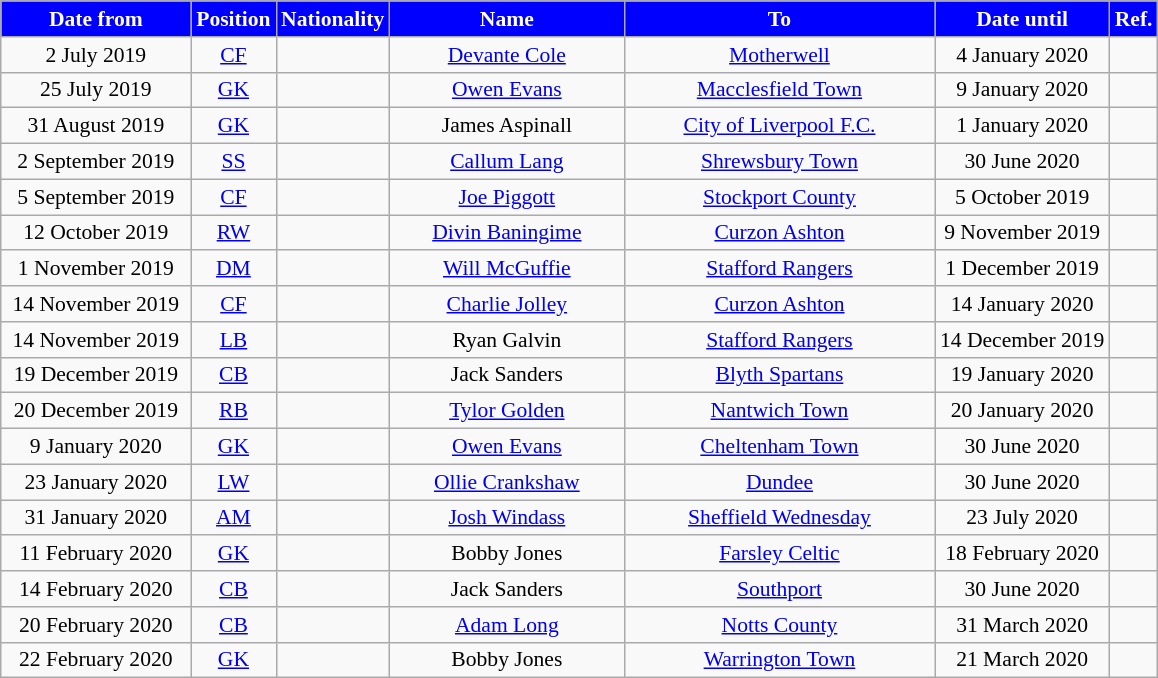<table class="wikitable" style="text-align:center; font-size:90%; ">
<tr>
<th style="background:#0000FF; color:#FFFFFF; width:120px;">Date from</th>
<th style="background:#0000FF; color:#FFFFFF; width:50px;">Position</th>
<th style="background:#0000FF; color:#FFFFFF; width:50px;">Nationality</th>
<th style="background:#0000FF; color:#FFFFFF; width:150px;">Name</th>
<th style="background:#0000FF; color:#FFFFFF; width:200px;">To</th>
<th style="background:#0000FF; color:#FFFFFF; width:110px;">Date until</th>
<th style="background:#0000FF; color:#FFFFFF; width:25px;">Ref.</th>
</tr>
<tr>
<td>2 July 2019</td>
<td><a href='#'>CF</a></td>
<td></td>
<td><a href='#'>Devante Cole</a></td>
<td> <a href='#'>Motherwell</a></td>
<td>4 January 2020</td>
<td></td>
</tr>
<tr>
<td>25 July 2019</td>
<td><a href='#'>GK</a></td>
<td></td>
<td><a href='#'>Owen Evans</a></td>
<td> <a href='#'>Macclesfield Town</a></td>
<td>9 January 2020</td>
<td></td>
</tr>
<tr>
<td>31 August 2019</td>
<td><a href='#'>GK</a></td>
<td></td>
<td>James Aspinall</td>
<td> <a href='#'>City of Liverpool F.C.</a></td>
<td>1 January 2020</td>
<td></td>
</tr>
<tr>
<td>2 September 2019</td>
<td><a href='#'>SS</a></td>
<td></td>
<td><a href='#'>Callum Lang</a></td>
<td> <a href='#'>Shrewsbury Town</a></td>
<td>30 June 2020</td>
<td></td>
</tr>
<tr>
<td>5 September 2019</td>
<td><a href='#'>CF</a></td>
<td></td>
<td><a href='#'>Joe Piggott</a></td>
<td> <a href='#'>Stockport County</a></td>
<td>5 October 2019</td>
<td></td>
</tr>
<tr>
<td>12 October 2019</td>
<td><a href='#'>RW</a></td>
<td></td>
<td><a href='#'>Divin Baningime</a></td>
<td> <a href='#'>Curzon Ashton</a></td>
<td>9 November 2019</td>
<td></td>
</tr>
<tr>
<td>1 November 2019</td>
<td><a href='#'>DM</a></td>
<td></td>
<td><a href='#'>Will McGuffie</a></td>
<td> <a href='#'>Stafford Rangers</a></td>
<td>1 December 2019</td>
<td></td>
</tr>
<tr>
<td>14 November 2019</td>
<td><a href='#'>CF</a></td>
<td></td>
<td><a href='#'>Charlie Jolley</a></td>
<td> <a href='#'>Curzon Ashton</a></td>
<td>14 January 2020</td>
<td></td>
</tr>
<tr>
<td>14 November 2019</td>
<td><a href='#'>LB</a></td>
<td></td>
<td>Ryan Galvin</td>
<td> <a href='#'>Stafford Rangers</a></td>
<td>14 December 2019</td>
<td></td>
</tr>
<tr>
<td>19 December 2019</td>
<td><a href='#'>CB</a></td>
<td></td>
<td>Jack Sanders</td>
<td> <a href='#'>Blyth Spartans</a></td>
<td>19 January 2020</td>
<td></td>
</tr>
<tr>
<td>20 December 2019</td>
<td><a href='#'>RB</a></td>
<td></td>
<td><a href='#'>Tylor Golden</a></td>
<td> <a href='#'>Nantwich Town</a></td>
<td>20 January 2020</td>
<td></td>
</tr>
<tr>
<td>9 January 2020</td>
<td><a href='#'>GK</a></td>
<td></td>
<td><a href='#'>Owen Evans</a></td>
<td> <a href='#'>Cheltenham Town</a></td>
<td>30 June 2020</td>
<td></td>
</tr>
<tr>
<td>23 January 2020</td>
<td><a href='#'>LW</a></td>
<td></td>
<td><a href='#'>Ollie Crankshaw</a></td>
<td> <a href='#'>Dundee</a></td>
<td>30 June 2020</td>
<td></td>
</tr>
<tr>
<td>31 January 2020</td>
<td><a href='#'>AM</a></td>
<td></td>
<td><a href='#'>Josh Windass</a></td>
<td> <a href='#'>Sheffield Wednesday</a></td>
<td>23 July 2020</td>
<td></td>
</tr>
<tr>
<td>11 February 2020</td>
<td><a href='#'>GK</a></td>
<td></td>
<td>Bobby Jones</td>
<td> <a href='#'>Farsley Celtic</a></td>
<td>18 February 2020</td>
<td></td>
</tr>
<tr>
<td>14 February 2020</td>
<td><a href='#'>CB</a></td>
<td></td>
<td>Jack Sanders</td>
<td> <a href='#'>Southport</a></td>
<td>30 June 2020</td>
<td></td>
</tr>
<tr>
<td>20 February 2020</td>
<td><a href='#'>CB</a></td>
<td></td>
<td><a href='#'>Adam Long</a></td>
<td> <a href='#'>Notts County</a></td>
<td>31 March 2020</td>
<td></td>
</tr>
<tr>
<td>22 February 2020</td>
<td><a href='#'>GK</a></td>
<td></td>
<td>Bobby Jones</td>
<td> <a href='#'>Warrington Town</a></td>
<td>21 March 2020</td>
<td></td>
</tr>
</table>
